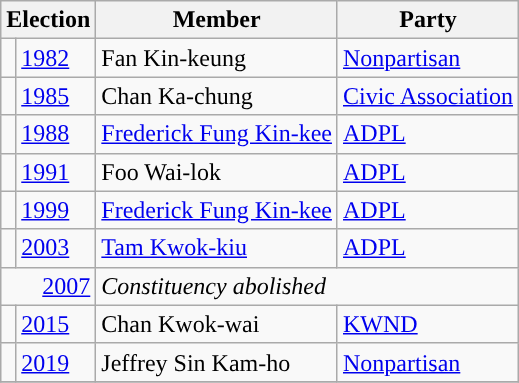<table class="wikitable">
<tr>
<th colspan="2">Election</th>
<th>Member</th>
<th>Party</th>
</tr>
<tr>
<td style="background-color:"></td>
<td><a href='#'>1982</a></td>
<td>Fan Kin-keung</td>
<td><a href='#'>Nonpartisan</a></td>
</tr>
<tr>
<td style="background-color:"></td>
<td><a href='#'>1985</a></td>
<td>Chan Ka-chung</td>
<td><a href='#'>Civic Association</a></td>
</tr>
<tr>
<td style="background-color:"></td>
<td><a href='#'>1988</a></td>
<td><a href='#'>Frederick Fung Kin-kee</a></td>
<td><a href='#'>ADPL</a></td>
</tr>
<tr>
<td style="background-color:"></td>
<td><a href='#'>1991</a></td>
<td>Foo Wai-lok</td>
<td><a href='#'>ADPL</a></td>
</tr>
<tr>
<td style="background-color:"></td>
<td><a href='#'>1999</a></td>
<td><a href='#'>Frederick Fung Kin-kee</a></td>
<td><a href='#'>ADPL</a></td>
</tr>
<tr>
<td style="background-color:"></td>
<td><a href='#'>2003</a></td>
<td><a href='#'>Tam Kwok-kiu</a></td>
<td><a href='#'>ADPL</a></td>
</tr>
<tr>
<td colspan=2 align=right><a href='#'>2007</a></td>
<td colspan=2><em>Constituency abolished</em></td>
</tr>
<tr>
<td style="background-color:"></td>
<td><a href='#'>2015</a></td>
<td>Chan Kwok-wai</td>
<td><a href='#'>KWND</a></td>
</tr>
<tr>
<td style="background-color:"></td>
<td><a href='#'>2019</a></td>
<td>Jeffrey Sin Kam-ho</td>
<td><a href='#'>Nonpartisan</a></td>
</tr>
<tr>
</tr>
</table>
